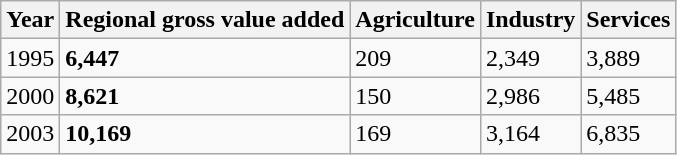<table class="wikitable">
<tr>
<th>Year</th>
<th>Regional gross value added</th>
<th>Agriculture</th>
<th>Industry</th>
<th>Services</th>
</tr>
<tr>
<td>1995</td>
<td><strong>6,447</strong></td>
<td>209</td>
<td>2,349</td>
<td>3,889</td>
</tr>
<tr>
<td>2000</td>
<td><strong>8,621</strong></td>
<td>150</td>
<td>2,986</td>
<td>5,485</td>
</tr>
<tr>
<td>2003</td>
<td><strong>10,169</strong></td>
<td>169</td>
<td>3,164</td>
<td>6,835</td>
</tr>
</table>
